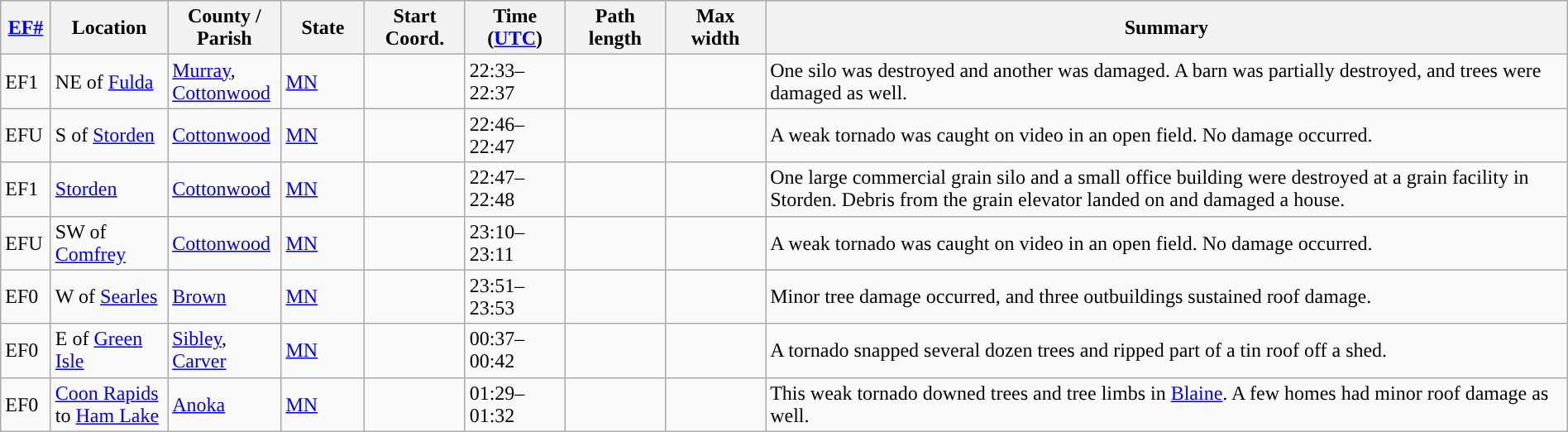<table class="wikitable sortable" style="width:100%;">
<tr>
<th scope="col"  style="width:3%; text-align:center;"><a href='#'>EF#</a></th>
<th scope="col"  style="width:7%; text-align:center;" class="unsortable">Location</th>
<th scope="col"  style="width:6%; text-align:center;" class="unsortable">County / Parish</th>
<th scope="col"  style="width:5%; text-align:center;">State</th>
<th scope="col"  style="width:6%; text-align:center;">Start Coord.</th>
<th scope="col"  style="width:6%; text-align:center;">Time (<a href='#'>UTC</a>)</th>
<th scope="col"  style="width:6%; text-align:center;">Path length</th>
<th scope="col"  style="width:6%; text-align:center;">Max width</th>
<th scope="col" class="unsortable" style="width:48%; text-align:center;">Summary</th>
</tr>
<tr>
<td>EF1</td>
<td>NE of <a href='#'>Fulda</a></td>
<td><a href='#'>Murray</a>, <a href='#'>Cottonwood</a></td>
<td><a href='#'>MN</a></td>
<td></td>
<td>22:33–22:37</td>
<td></td>
<td></td>
<td>One silo was destroyed and another was damaged. A barn was partially destroyed, and trees were damaged as well.</td>
</tr>
<tr>
<td>EFU</td>
<td>S of <a href='#'>Storden</a></td>
<td><a href='#'>Cottonwood</a></td>
<td><a href='#'>MN</a></td>
<td></td>
<td>22:46–22:47</td>
<td></td>
<td></td>
<td>A weak tornado was caught on video in an open field. No damage occurred.</td>
</tr>
<tr>
<td>EF1</td>
<td><a href='#'>Storden</a></td>
<td><a href='#'>Cottonwood</a></td>
<td><a href='#'>MN</a></td>
<td></td>
<td>22:47–22:48</td>
<td></td>
<td></td>
<td>One large commercial grain silo and a small office building were destroyed at a grain facility in Storden. Debris from the grain elevator landed on and damaged a house.</td>
</tr>
<tr>
<td>EFU</td>
<td>SW of <a href='#'>Comfrey</a></td>
<td><a href='#'>Cottonwood</a></td>
<td><a href='#'>MN</a></td>
<td></td>
<td>23:10–23:11</td>
<td></td>
<td></td>
<td>A weak tornado was caught on video in an open field. No damage occurred.</td>
</tr>
<tr>
<td>EF0</td>
<td>W of <a href='#'>Searles</a></td>
<td><a href='#'>Brown</a></td>
<td><a href='#'>MN</a></td>
<td></td>
<td>23:51–23:53</td>
<td></td>
<td></td>
<td>Minor tree damage occurred, and three outbuildings sustained roof damage.</td>
</tr>
<tr>
<td>EF0</td>
<td>E of <a href='#'>Green Isle</a></td>
<td><a href='#'>Sibley</a>, <a href='#'>Carver</a></td>
<td><a href='#'>MN</a></td>
<td></td>
<td>00:37–00:42</td>
<td></td>
<td></td>
<td>A tornado snapped several dozen trees and ripped part of a tin roof off a shed.</td>
</tr>
<tr>
<td>EF0</td>
<td><a href='#'>Coon Rapids</a> to <a href='#'>Ham Lake</a></td>
<td><a href='#'>Anoka</a></td>
<td><a href='#'>MN</a></td>
<td></td>
<td>01:29–01:32</td>
<td></td>
<td></td>
<td>This weak tornado downed trees and tree limbs in <a href='#'>Blaine</a>. A few homes had minor roof damage as well.</td>
</tr>
</table>
